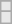<table class=wikitable>
<tr>
</tr>
<tr bgcolor= e8e8e8>
<td></td>
</tr>
<tr>
</tr>
<tr bgcolor= e8e8e8>
<td></td>
</tr>
</table>
